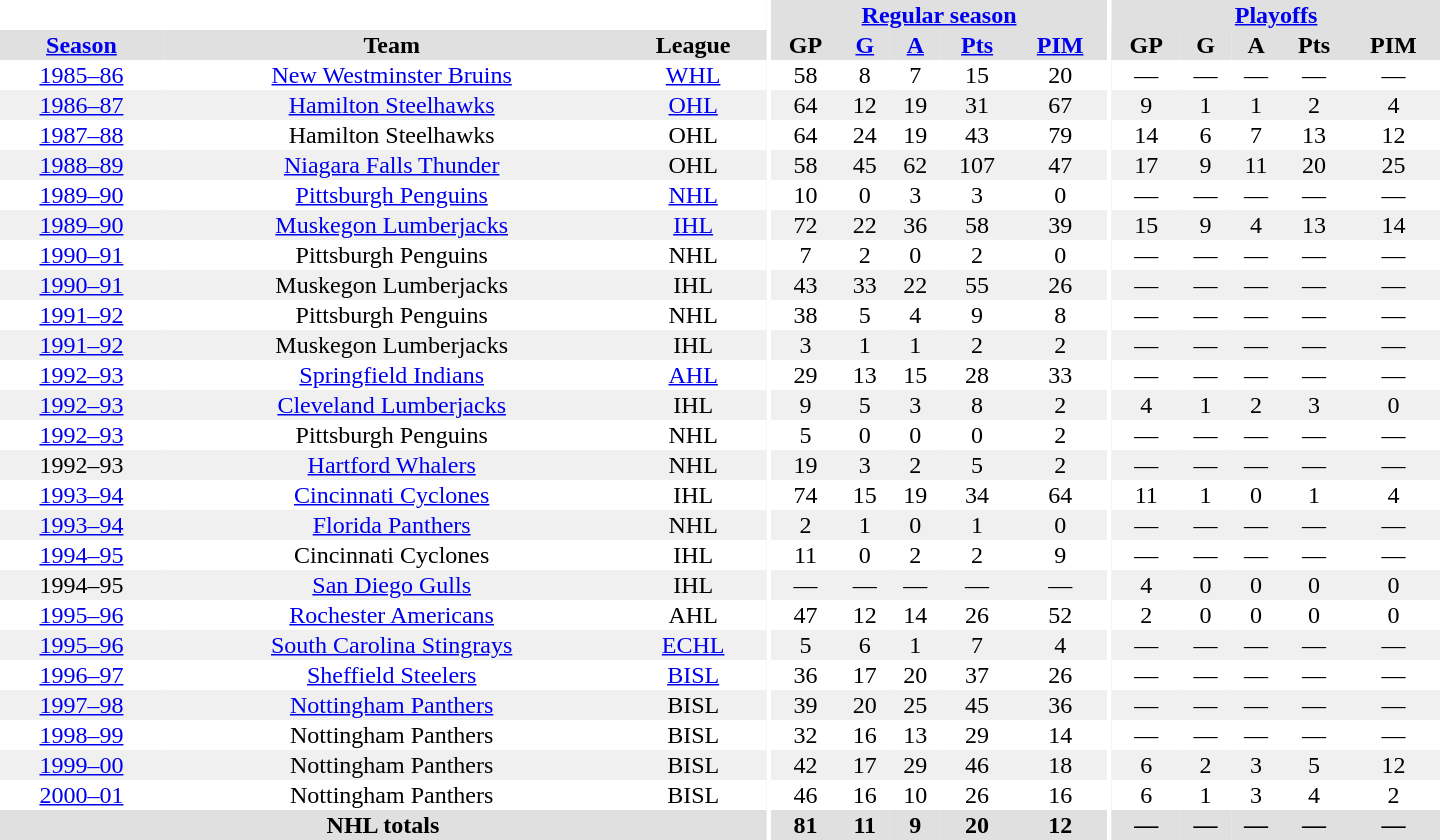<table border="0" cellpadding="1" cellspacing="0" style="text-align:center; width:60em">
<tr bgcolor="#e0e0e0">
<th colspan="3" bgcolor="#ffffff"></th>
<th rowspan="100" bgcolor="#ffffff"></th>
<th colspan="5"><a href='#'>Regular season</a></th>
<th rowspan="100" bgcolor="#ffffff"></th>
<th colspan="5"><a href='#'>Playoffs</a></th>
</tr>
<tr bgcolor="#e0e0e0">
<th><a href='#'>Season</a></th>
<th>Team</th>
<th>League</th>
<th>GP</th>
<th><a href='#'>G</a></th>
<th><a href='#'>A</a></th>
<th><a href='#'>Pts</a></th>
<th><a href='#'>PIM</a></th>
<th>GP</th>
<th>G</th>
<th>A</th>
<th>Pts</th>
<th>PIM</th>
</tr>
<tr>
<td><a href='#'>1985–86</a></td>
<td><a href='#'>New Westminster Bruins</a></td>
<td><a href='#'>WHL</a></td>
<td>58</td>
<td>8</td>
<td>7</td>
<td>15</td>
<td>20</td>
<td>—</td>
<td>—</td>
<td>—</td>
<td>—</td>
<td>—</td>
</tr>
<tr bgcolor="#f0f0f0">
<td><a href='#'>1986–87</a></td>
<td><a href='#'>Hamilton Steelhawks</a></td>
<td><a href='#'>OHL</a></td>
<td>64</td>
<td>12</td>
<td>19</td>
<td>31</td>
<td>67</td>
<td>9</td>
<td>1</td>
<td>1</td>
<td>2</td>
<td>4</td>
</tr>
<tr>
<td><a href='#'>1987–88</a></td>
<td>Hamilton Steelhawks</td>
<td>OHL</td>
<td>64</td>
<td>24</td>
<td>19</td>
<td>43</td>
<td>79</td>
<td>14</td>
<td>6</td>
<td>7</td>
<td>13</td>
<td>12</td>
</tr>
<tr bgcolor="#f0f0f0">
<td><a href='#'>1988–89</a></td>
<td><a href='#'>Niagara Falls Thunder</a></td>
<td>OHL</td>
<td>58</td>
<td>45</td>
<td>62</td>
<td>107</td>
<td>47</td>
<td>17</td>
<td>9</td>
<td>11</td>
<td>20</td>
<td>25</td>
</tr>
<tr>
<td><a href='#'>1989–90</a></td>
<td><a href='#'>Pittsburgh Penguins</a></td>
<td><a href='#'>NHL</a></td>
<td>10</td>
<td>0</td>
<td>3</td>
<td>3</td>
<td>0</td>
<td>—</td>
<td>—</td>
<td>—</td>
<td>—</td>
<td>—</td>
</tr>
<tr bgcolor="#f0f0f0">
<td><a href='#'>1989–90</a></td>
<td><a href='#'>Muskegon Lumberjacks</a></td>
<td><a href='#'>IHL</a></td>
<td>72</td>
<td>22</td>
<td>36</td>
<td>58</td>
<td>39</td>
<td>15</td>
<td>9</td>
<td>4</td>
<td>13</td>
<td>14</td>
</tr>
<tr>
<td><a href='#'>1990–91</a></td>
<td>Pittsburgh Penguins</td>
<td>NHL</td>
<td>7</td>
<td>2</td>
<td>0</td>
<td>2</td>
<td>0</td>
<td>—</td>
<td>—</td>
<td>—</td>
<td>—</td>
<td>—</td>
</tr>
<tr bgcolor="#f0f0f0">
<td><a href='#'>1990–91</a></td>
<td>Muskegon Lumberjacks</td>
<td>IHL</td>
<td>43</td>
<td>33</td>
<td>22</td>
<td>55</td>
<td>26</td>
<td>—</td>
<td>—</td>
<td>—</td>
<td>—</td>
<td>—</td>
</tr>
<tr>
<td><a href='#'>1991–92</a></td>
<td>Pittsburgh Penguins</td>
<td>NHL</td>
<td>38</td>
<td>5</td>
<td>4</td>
<td>9</td>
<td>8</td>
<td>—</td>
<td>—</td>
<td>—</td>
<td>—</td>
<td>—</td>
</tr>
<tr bgcolor="#f0f0f0">
<td><a href='#'>1991–92</a></td>
<td>Muskegon Lumberjacks</td>
<td>IHL</td>
<td>3</td>
<td>1</td>
<td>1</td>
<td>2</td>
<td>2</td>
<td>—</td>
<td>—</td>
<td>—</td>
<td>—</td>
<td>—</td>
</tr>
<tr>
<td><a href='#'>1992–93</a></td>
<td><a href='#'>Springfield Indians</a></td>
<td><a href='#'>AHL</a></td>
<td>29</td>
<td>13</td>
<td>15</td>
<td>28</td>
<td>33</td>
<td>—</td>
<td>—</td>
<td>—</td>
<td>—</td>
<td>—</td>
</tr>
<tr bgcolor="#f0f0f0">
<td><a href='#'>1992–93</a></td>
<td><a href='#'>Cleveland Lumberjacks</a></td>
<td>IHL</td>
<td>9</td>
<td>5</td>
<td>3</td>
<td>8</td>
<td>2</td>
<td>4</td>
<td>1</td>
<td>2</td>
<td>3</td>
<td>0</td>
</tr>
<tr>
<td><a href='#'>1992–93</a></td>
<td>Pittsburgh Penguins</td>
<td>NHL</td>
<td>5</td>
<td>0</td>
<td>0</td>
<td>0</td>
<td>2</td>
<td>—</td>
<td>—</td>
<td>—</td>
<td>—</td>
<td>—</td>
</tr>
<tr bgcolor="#f0f0f0">
<td>1992–93</td>
<td><a href='#'>Hartford Whalers</a></td>
<td>NHL</td>
<td>19</td>
<td>3</td>
<td>2</td>
<td>5</td>
<td>2</td>
<td>—</td>
<td>—</td>
<td>—</td>
<td>—</td>
<td>—</td>
</tr>
<tr>
<td><a href='#'>1993–94</a></td>
<td><a href='#'>Cincinnati Cyclones</a></td>
<td>IHL</td>
<td>74</td>
<td>15</td>
<td>19</td>
<td>34</td>
<td>64</td>
<td>11</td>
<td>1</td>
<td>0</td>
<td>1</td>
<td>4</td>
</tr>
<tr bgcolor="#f0f0f0">
<td><a href='#'>1993–94</a></td>
<td><a href='#'>Florida Panthers</a></td>
<td>NHL</td>
<td>2</td>
<td>1</td>
<td>0</td>
<td>1</td>
<td>0</td>
<td>—</td>
<td>—</td>
<td>—</td>
<td>—</td>
<td>—</td>
</tr>
<tr>
<td><a href='#'>1994–95</a></td>
<td>Cincinnati Cyclones</td>
<td>IHL</td>
<td>11</td>
<td>0</td>
<td>2</td>
<td>2</td>
<td>9</td>
<td>—</td>
<td>—</td>
<td>—</td>
<td>—</td>
<td>—</td>
</tr>
<tr bgcolor="#f0f0f0">
<td>1994–95</td>
<td><a href='#'>San Diego Gulls</a></td>
<td>IHL</td>
<td>—</td>
<td>—</td>
<td>—</td>
<td>—</td>
<td>—</td>
<td>4</td>
<td>0</td>
<td>0</td>
<td>0</td>
<td>0</td>
</tr>
<tr>
<td><a href='#'>1995–96</a></td>
<td><a href='#'>Rochester Americans</a></td>
<td>AHL</td>
<td>47</td>
<td>12</td>
<td>14</td>
<td>26</td>
<td>52</td>
<td>2</td>
<td>0</td>
<td>0</td>
<td>0</td>
<td>0</td>
</tr>
<tr bgcolor="#f0f0f0">
<td><a href='#'>1995–96</a></td>
<td><a href='#'>South Carolina Stingrays</a></td>
<td><a href='#'>ECHL</a></td>
<td>5</td>
<td>6</td>
<td>1</td>
<td>7</td>
<td>4</td>
<td>—</td>
<td>—</td>
<td>—</td>
<td>—</td>
<td>—</td>
</tr>
<tr>
<td><a href='#'>1996–97</a></td>
<td><a href='#'>Sheffield Steelers</a></td>
<td><a href='#'>BISL</a></td>
<td>36</td>
<td>17</td>
<td>20</td>
<td>37</td>
<td>26</td>
<td>—</td>
<td>—</td>
<td>—</td>
<td>—</td>
<td>—</td>
</tr>
<tr bgcolor="#f0f0f0">
<td><a href='#'>1997–98</a></td>
<td><a href='#'>Nottingham Panthers</a></td>
<td>BISL</td>
<td>39</td>
<td>20</td>
<td>25</td>
<td>45</td>
<td>36</td>
<td>—</td>
<td>—</td>
<td>—</td>
<td>—</td>
<td>—</td>
</tr>
<tr>
<td><a href='#'>1998–99</a></td>
<td>Nottingham Panthers</td>
<td>BISL</td>
<td>32</td>
<td>16</td>
<td>13</td>
<td>29</td>
<td>14</td>
<td>—</td>
<td>—</td>
<td>—</td>
<td>—</td>
<td>—</td>
</tr>
<tr bgcolor="#f0f0f0">
<td><a href='#'>1999–00</a></td>
<td>Nottingham Panthers</td>
<td>BISL</td>
<td>42</td>
<td>17</td>
<td>29</td>
<td>46</td>
<td>18</td>
<td>6</td>
<td>2</td>
<td>3</td>
<td>5</td>
<td>12</td>
</tr>
<tr>
<td><a href='#'>2000–01</a></td>
<td>Nottingham Panthers</td>
<td>BISL</td>
<td>46</td>
<td>16</td>
<td>10</td>
<td>26</td>
<td>16</td>
<td>6</td>
<td>1</td>
<td>3</td>
<td>4</td>
<td>2</td>
</tr>
<tr bgcolor="#e0e0e0">
<th colspan="3">NHL totals</th>
<th>81</th>
<th>11</th>
<th>9</th>
<th>20</th>
<th>12</th>
<th>—</th>
<th>—</th>
<th>—</th>
<th>—</th>
<th>—</th>
</tr>
</table>
